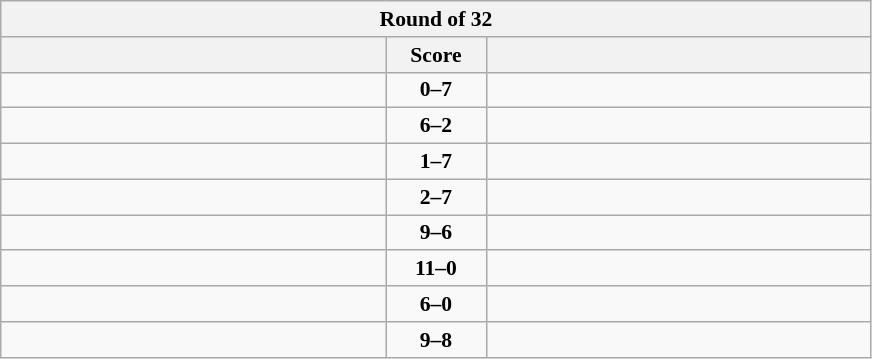<table class="wikitable" style="text-align: center; font-size:90% ">
<tr>
<th colspan=3>Round of 32</th>
</tr>
<tr>
<th align="right" width="250"></th>
<th width="60">Score</th>
<th align="left" width="250"></th>
</tr>
<tr>
<td align=left></td>
<td align=center><strong>0–7</strong></td>
<td align=left><strong></strong></td>
</tr>
<tr>
<td align=left><strong></strong></td>
<td align=center><strong>6–2</strong></td>
<td align=left></td>
</tr>
<tr>
<td align=left></td>
<td align=center><strong>1–7</strong></td>
<td align=left><strong></strong></td>
</tr>
<tr>
<td align=left></td>
<td align=center><strong>2–7</strong></td>
<td align=left><strong></strong></td>
</tr>
<tr>
<td align=left><strong></strong></td>
<td align=center><strong>9–6</strong></td>
<td align=left></td>
</tr>
<tr>
<td align=left><strong></strong></td>
<td align=center><strong>11–0</strong></td>
<td align=left></td>
</tr>
<tr>
<td align=left><strong></strong></td>
<td align=center><strong>6–0</strong></td>
<td align=left></td>
</tr>
<tr>
<td align=left><strong></strong></td>
<td align=center><strong>9–8</strong></td>
<td align=left></td>
</tr>
</table>
